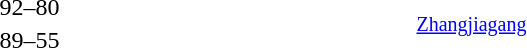<table style="text-align:center">
<tr>
<th width=200></th>
<th width=100></th>
<th width=200></th>
<th></th>
</tr>
<tr>
<td align=right><strong></strong></td>
<td>92–80</td>
<td align=left></td>
<td align=left rowspan=2><small><a href='#'>Zhangjiagang</a></small></td>
</tr>
<tr>
<td align=right><strong></strong></td>
<td>89–55</td>
<td align=left></td>
</tr>
</table>
